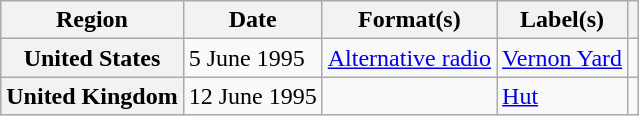<table class="wikitable plainrowheaders">
<tr>
<th scope="col">Region</th>
<th scope="col">Date</th>
<th scope="col">Format(s)</th>
<th scope="col">Label(s)</th>
<th scope="col"></th>
</tr>
<tr>
<th scope="row">United States</th>
<td>5 June 1995</td>
<td><a href='#'>Alternative radio</a></td>
<td><a href='#'>Vernon Yard</a></td>
<td></td>
</tr>
<tr>
<th scope="row">United Kingdom</th>
<td>12 June 1995</td>
<td></td>
<td><a href='#'>Hut</a></td>
<td></td>
</tr>
</table>
